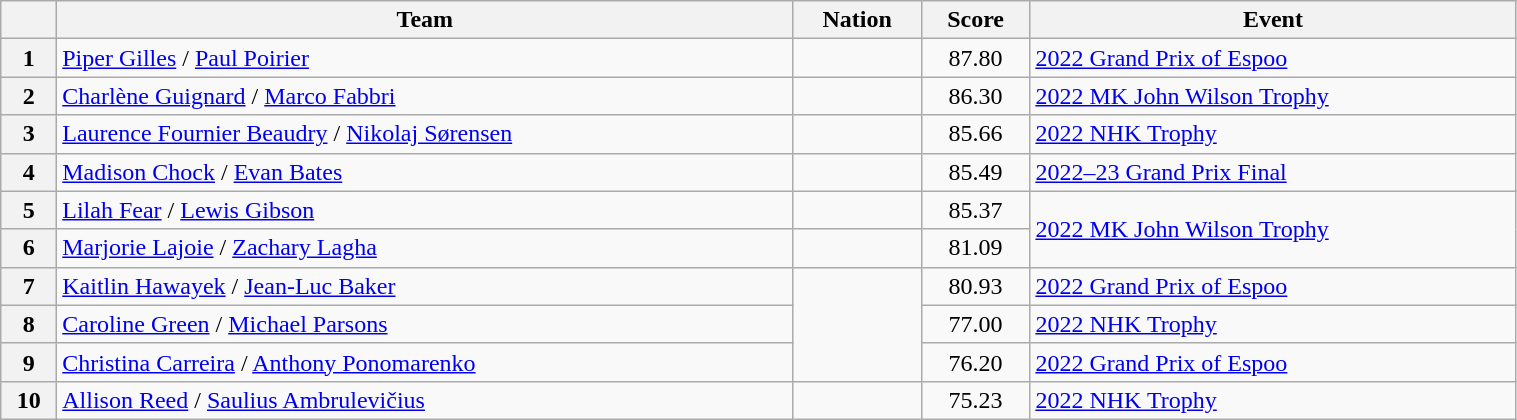<table class="wikitable sortable" style="text-align:left; width:80%">
<tr>
<th scope="col"></th>
<th scope="col">Team</th>
<th scope="col">Nation</th>
<th scope="col">Score</th>
<th scope="col">Event</th>
</tr>
<tr>
<th scope="row">1</th>
<td><a href='#'>Piper Gilles</a> / <a href='#'>Paul Poirier</a></td>
<td></td>
<td style="text-align:center;">87.80</td>
<td><a href='#'>2022 Grand Prix of Espoo</a></td>
</tr>
<tr>
<th scope="row">2</th>
<td><a href='#'>Charlène Guignard</a> / <a href='#'>Marco Fabbri</a></td>
<td></td>
<td style="text-align:center;">86.30</td>
<td><a href='#'>2022 MK John Wilson Trophy</a></td>
</tr>
<tr>
<th scope="row">3</th>
<td><a href='#'>Laurence Fournier Beaudry</a> / <a href='#'>Nikolaj Sørensen</a></td>
<td></td>
<td style="text-align:center;">85.66</td>
<td><a href='#'>2022 NHK Trophy</a></td>
</tr>
<tr>
<th scope="row">4</th>
<td><a href='#'>Madison Chock</a> / <a href='#'>Evan Bates</a></td>
<td></td>
<td style="text-align:center;">85.49</td>
<td><a href='#'>2022–23 Grand Prix Final</a></td>
</tr>
<tr>
<th scope="row">5</th>
<td><a href='#'>Lilah Fear</a> / <a href='#'>Lewis Gibson</a></td>
<td></td>
<td style="text-align:center;">85.37</td>
<td rowspan="2"><a href='#'>2022 MK John Wilson Trophy</a></td>
</tr>
<tr>
<th scope="row">6</th>
<td><a href='#'>Marjorie Lajoie</a> / <a href='#'>Zachary Lagha</a></td>
<td></td>
<td style="text-align:center;">81.09</td>
</tr>
<tr>
<th scope="row">7</th>
<td><a href='#'>Kaitlin Hawayek</a> / <a href='#'>Jean-Luc Baker</a></td>
<td rowspan="3"></td>
<td style="text-align:center;">80.93</td>
<td><a href='#'>2022 Grand Prix of Espoo</a></td>
</tr>
<tr>
<th scope="row">8</th>
<td><a href='#'>Caroline Green</a> / <a href='#'>Michael Parsons</a></td>
<td style="text-align:center;">77.00</td>
<td><a href='#'>2022 NHK Trophy</a></td>
</tr>
<tr>
<th scope="row">9</th>
<td><a href='#'>Christina Carreira</a> / <a href='#'>Anthony Ponomarenko</a></td>
<td style="text-align:center;">76.20</td>
<td><a href='#'>2022 Grand Prix of Espoo</a></td>
</tr>
<tr>
<th scope="row">10</th>
<td><a href='#'>Allison Reed</a> / <a href='#'>Saulius Ambrulevičius</a></td>
<td></td>
<td style="text-align:center;">75.23</td>
<td><a href='#'>2022 NHK Trophy</a></td>
</tr>
</table>
